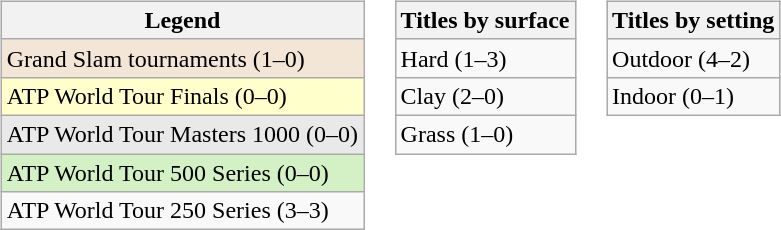<table>
<tr valign="top">
<td><br><table class="wikitable">
<tr>
<th>Legend</th>
</tr>
<tr style="background:#f3e6d7;">
<td>Grand Slam tournaments (1–0)</td>
</tr>
<tr style="background:#ffffcc;">
<td>ATP World Tour Finals (0–0)</td>
</tr>
<tr style="background:#e9e9e9;">
<td>ATP World Tour Masters 1000 (0–0)</td>
</tr>
<tr style="background:#d4f1c5;">
<td>ATP World Tour 500 Series (0–0)</td>
</tr>
<tr>
<td>ATP World Tour 250 Series (3–3)</td>
</tr>
</table>
</td>
<td><br><table class="wikitable">
<tr>
<th>Titles by surface</th>
</tr>
<tr>
<td>Hard (1–3)</td>
</tr>
<tr>
<td>Clay (2–0)</td>
</tr>
<tr>
<td>Grass (1–0)</td>
</tr>
</table>
</td>
<td><br><table class="wikitable">
<tr>
<th>Titles by setting</th>
</tr>
<tr>
<td>Outdoor (4–2)</td>
</tr>
<tr>
<td>Indoor (0–1)</td>
</tr>
</table>
</td>
</tr>
</table>
